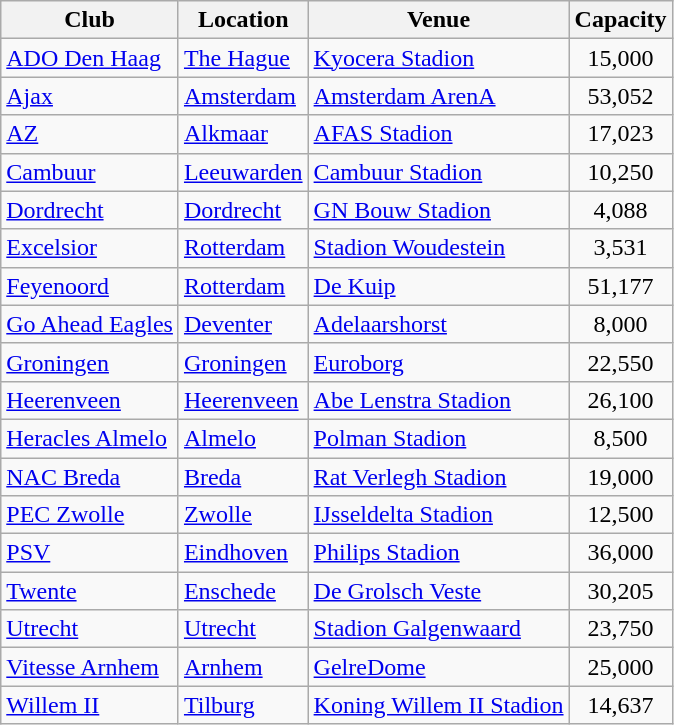<table class="wikitable sortable">
<tr>
<th>Club</th>
<th>Location</th>
<th>Venue</th>
<th>Capacity</th>
</tr>
<tr>
<td><a href='#'>ADO Den Haag</a></td>
<td><a href='#'>The Hague</a></td>
<td><a href='#'>Kyocera Stadion</a></td>
<td align="center">15,000</td>
</tr>
<tr>
<td><a href='#'>Ajax</a></td>
<td><a href='#'>Amsterdam</a></td>
<td><a href='#'>Amsterdam ArenA</a></td>
<td align="center">53,052</td>
</tr>
<tr>
<td><a href='#'>AZ</a></td>
<td><a href='#'>Alkmaar</a></td>
<td><a href='#'>AFAS Stadion</a></td>
<td align="center">17,023</td>
</tr>
<tr>
<td><a href='#'>Cambuur</a></td>
<td><a href='#'>Leeuwarden</a></td>
<td><a href='#'>Cambuur Stadion</a></td>
<td align="center">10,250</td>
</tr>
<tr>
<td><a href='#'>Dordrecht</a></td>
<td><a href='#'>Dordrecht</a></td>
<td><a href='#'>GN Bouw Stadion</a></td>
<td align="center">4,088</td>
</tr>
<tr>
<td><a href='#'>Excelsior</a></td>
<td><a href='#'>Rotterdam</a></td>
<td><a href='#'>Stadion Woudestein</a></td>
<td align="center">3,531</td>
</tr>
<tr>
<td><a href='#'>Feyenoord</a></td>
<td><a href='#'>Rotterdam</a></td>
<td><a href='#'>De Kuip</a></td>
<td align="center">51,177</td>
</tr>
<tr>
<td><a href='#'>Go Ahead Eagles</a></td>
<td><a href='#'>Deventer</a></td>
<td><a href='#'>Adelaarshorst</a></td>
<td align="center">8,000</td>
</tr>
<tr>
<td><a href='#'>Groningen</a></td>
<td><a href='#'>Groningen</a></td>
<td><a href='#'>Euroborg</a></td>
<td align="center">22,550</td>
</tr>
<tr>
<td><a href='#'>Heerenveen</a></td>
<td><a href='#'>Heerenveen</a></td>
<td><a href='#'>Abe Lenstra Stadion</a></td>
<td align="center">26,100</td>
</tr>
<tr>
<td><a href='#'>Heracles Almelo</a></td>
<td><a href='#'>Almelo</a></td>
<td><a href='#'>Polman Stadion</a></td>
<td align="center">8,500</td>
</tr>
<tr>
<td><a href='#'>NAC Breda</a></td>
<td><a href='#'>Breda</a></td>
<td><a href='#'>Rat Verlegh Stadion</a></td>
<td align="center">19,000</td>
</tr>
<tr>
<td><a href='#'>PEC Zwolle</a></td>
<td><a href='#'>Zwolle</a></td>
<td><a href='#'>IJsseldelta Stadion</a></td>
<td align="center">12,500</td>
</tr>
<tr>
<td><a href='#'>PSV</a></td>
<td><a href='#'>Eindhoven</a></td>
<td><a href='#'>Philips Stadion</a></td>
<td align="center">36,000</td>
</tr>
<tr>
<td><a href='#'>Twente</a></td>
<td><a href='#'>Enschede</a></td>
<td><a href='#'>De Grolsch Veste</a></td>
<td align="center">30,205</td>
</tr>
<tr>
<td><a href='#'>Utrecht</a></td>
<td><a href='#'>Utrecht</a></td>
<td><a href='#'>Stadion Galgenwaard</a></td>
<td align="center">23,750</td>
</tr>
<tr>
<td><a href='#'>Vitesse Arnhem</a></td>
<td><a href='#'>Arnhem</a></td>
<td><a href='#'>GelreDome</a></td>
<td align="center">25,000</td>
</tr>
<tr>
<td><a href='#'>Willem II</a></td>
<td><a href='#'>Tilburg</a></td>
<td><a href='#'>Koning Willem II Stadion</a></td>
<td align="center">14,637</td>
</tr>
</table>
